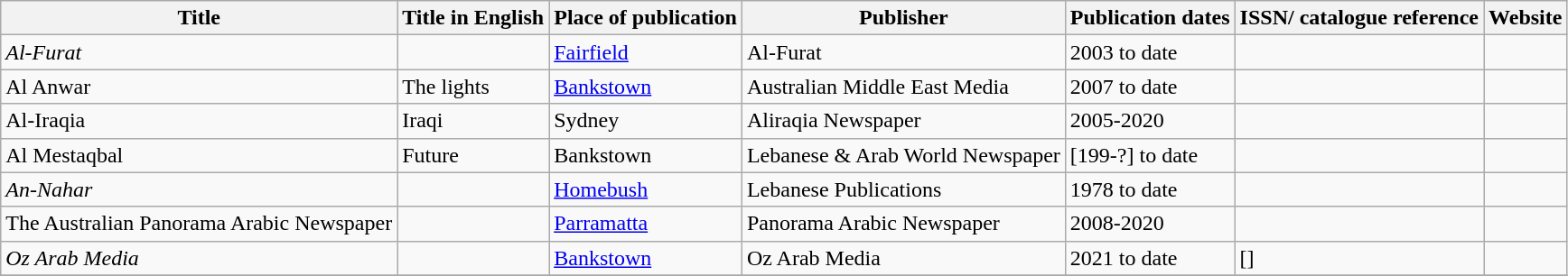<table class="wikitable sortable">
<tr>
<th>Title</th>
<th>Title in English</th>
<th>Place of publication</th>
<th>Publisher</th>
<th>Publication dates</th>
<th>ISSN/ catalogue reference</th>
<th>Website</th>
</tr>
<tr>
<td><em> Al-Furat</em></td>
<td></td>
<td><a href='#'>Fairfield</a></td>
<td>Al-Furat</td>
<td>2003 to date</td>
<td></td>
<td></td>
</tr>
<tr>
<td>Al Anwar</td>
<td>The lights</td>
<td><a href='#'>Bankstown</a></td>
<td>Australian Middle East Media</td>
<td>2007 to date</td>
<td></td>
<td></td>
</tr>
<tr>
<td>Al-Iraqia</td>
<td>Iraqi</td>
<td>Sydney</td>
<td>Aliraqia Newspaper</td>
<td>2005-2020</td>
<td></td>
<td></td>
</tr>
<tr>
<td>Al Mestaqbal</td>
<td>Future</td>
<td>Bankstown</td>
<td>Lebanese & Arab World Newspaper</td>
<td>[199-?] to date</td>
<td></td>
<td></td>
</tr>
<tr>
<td><em>An-Nahar</em></td>
<td></td>
<td><a href='#'>Homebush</a></td>
<td>Lebanese Publications</td>
<td>1978 to date</td>
<td></td>
<td></td>
</tr>
<tr>
<td>The Australian Panorama Arabic Newspaper</td>
<td></td>
<td><a href='#'>Parramatta</a></td>
<td>Panorama Arabic Newspaper</td>
<td>2008-2020</td>
<td></td>
<td></td>
</tr>
<tr>
<td><em> Oz Arab Media</em></td>
<td></td>
<td><a href='#'>Bankstown</a></td>
<td>Oz Arab Media</td>
<td>2021 to date</td>
<td>[]</td>
<td></td>
</tr>
<tr>
</tr>
</table>
